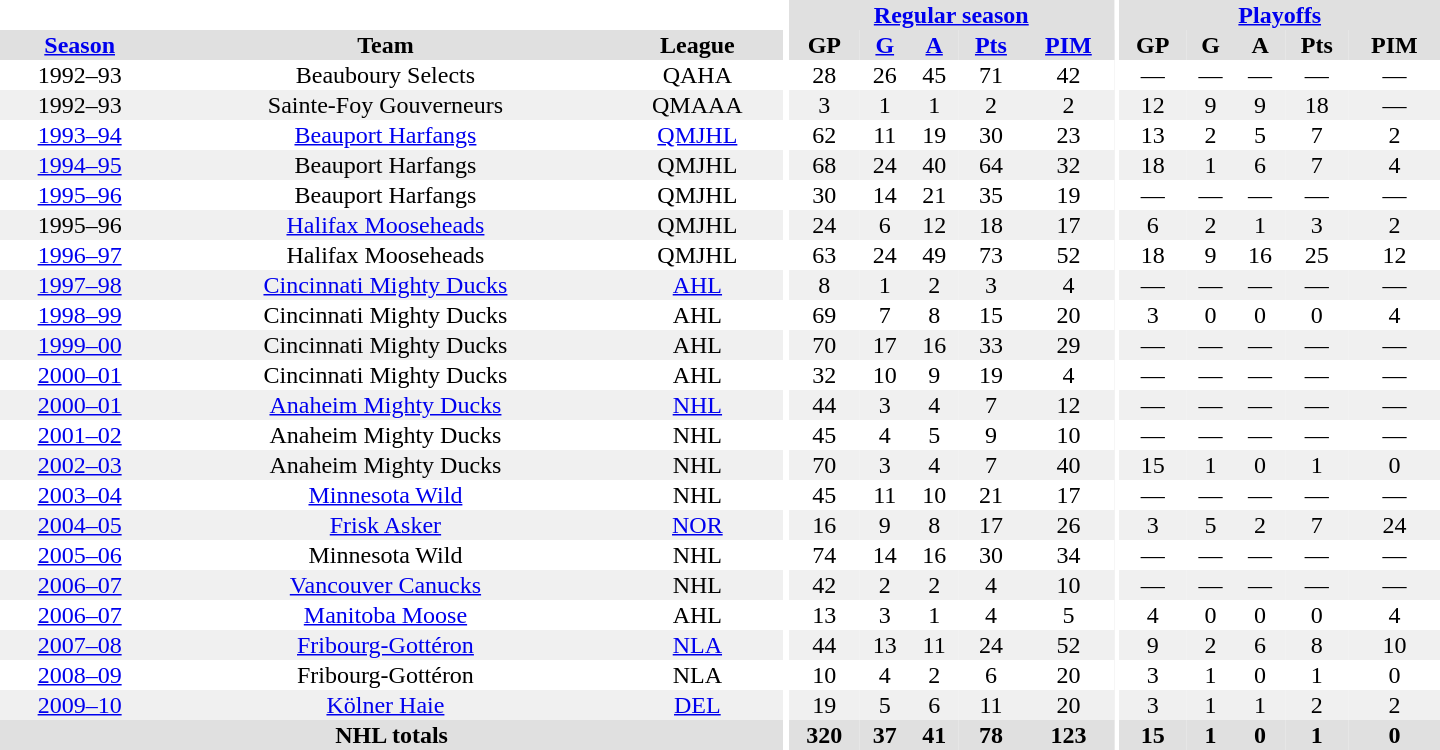<table border="0" cellpadding="1" cellspacing="0" style="text-align:center; width:60em">
<tr bgcolor="#e0e0e0">
<th colspan="3" bgcolor="#ffffff"></th>
<th rowspan="100" bgcolor="#ffffff"></th>
<th colspan="5"><a href='#'>Regular season</a></th>
<th rowspan="100" bgcolor="#ffffff"></th>
<th colspan="5"><a href='#'>Playoffs</a></th>
</tr>
<tr bgcolor="#e0e0e0">
<th><a href='#'>Season</a></th>
<th>Team</th>
<th>League</th>
<th>GP</th>
<th><a href='#'>G</a></th>
<th><a href='#'>A</a></th>
<th><a href='#'>Pts</a></th>
<th><a href='#'>PIM</a></th>
<th>GP</th>
<th>G</th>
<th>A</th>
<th>Pts</th>
<th>PIM</th>
</tr>
<tr>
<td>1992–93</td>
<td>Beauboury Selects</td>
<td>QAHA</td>
<td>28</td>
<td>26</td>
<td>45</td>
<td>71</td>
<td>42</td>
<td>—</td>
<td>—</td>
<td>—</td>
<td>—</td>
<td>—</td>
</tr>
<tr bgcolor="#f0f0f0">
<td>1992–93</td>
<td>Sainte-Foy Gouverneurs</td>
<td>QMAAA</td>
<td>3</td>
<td>1</td>
<td>1</td>
<td>2</td>
<td>2</td>
<td>12</td>
<td>9</td>
<td>9</td>
<td>18</td>
<td>—</td>
</tr>
<tr>
<td><a href='#'>1993–94</a></td>
<td><a href='#'>Beauport Harfangs</a></td>
<td><a href='#'>QMJHL</a></td>
<td>62</td>
<td>11</td>
<td>19</td>
<td>30</td>
<td>23</td>
<td>13</td>
<td>2</td>
<td>5</td>
<td>7</td>
<td>2</td>
</tr>
<tr bgcolor="#f0f0f0">
<td><a href='#'>1994–95</a></td>
<td>Beauport Harfangs</td>
<td>QMJHL</td>
<td>68</td>
<td>24</td>
<td>40</td>
<td>64</td>
<td>32</td>
<td>18</td>
<td>1</td>
<td>6</td>
<td>7</td>
<td>4</td>
</tr>
<tr>
<td><a href='#'>1995–96</a></td>
<td>Beauport Harfangs</td>
<td>QMJHL</td>
<td>30</td>
<td>14</td>
<td>21</td>
<td>35</td>
<td>19</td>
<td>—</td>
<td>—</td>
<td>—</td>
<td>—</td>
<td>—</td>
</tr>
<tr bgcolor="#f0f0f0">
<td>1995–96</td>
<td><a href='#'>Halifax Mooseheads</a></td>
<td>QMJHL</td>
<td>24</td>
<td>6</td>
<td>12</td>
<td>18</td>
<td>17</td>
<td>6</td>
<td>2</td>
<td>1</td>
<td>3</td>
<td>2</td>
</tr>
<tr>
<td><a href='#'>1996–97</a></td>
<td>Halifax Mooseheads</td>
<td>QMJHL</td>
<td>63</td>
<td>24</td>
<td>49</td>
<td>73</td>
<td>52</td>
<td>18</td>
<td>9</td>
<td>16</td>
<td>25</td>
<td>12</td>
</tr>
<tr bgcolor="#f0f0f0">
<td><a href='#'>1997–98</a></td>
<td><a href='#'>Cincinnati Mighty Ducks</a></td>
<td><a href='#'>AHL</a></td>
<td>8</td>
<td>1</td>
<td>2</td>
<td>3</td>
<td>4</td>
<td>—</td>
<td>—</td>
<td>—</td>
<td>—</td>
<td>—</td>
</tr>
<tr>
<td><a href='#'>1998–99</a></td>
<td>Cincinnati Mighty Ducks</td>
<td>AHL</td>
<td>69</td>
<td>7</td>
<td>8</td>
<td>15</td>
<td>20</td>
<td>3</td>
<td>0</td>
<td>0</td>
<td>0</td>
<td>4</td>
</tr>
<tr bgcolor="#f0f0f0">
<td><a href='#'>1999–00</a></td>
<td>Cincinnati Mighty Ducks</td>
<td>AHL</td>
<td>70</td>
<td>17</td>
<td>16</td>
<td>33</td>
<td>29</td>
<td>—</td>
<td>—</td>
<td>—</td>
<td>—</td>
<td>—</td>
</tr>
<tr>
<td><a href='#'>2000–01</a></td>
<td>Cincinnati Mighty Ducks</td>
<td>AHL</td>
<td>32</td>
<td>10</td>
<td>9</td>
<td>19</td>
<td>4</td>
<td>—</td>
<td>—</td>
<td>—</td>
<td>—</td>
<td>—</td>
</tr>
<tr bgcolor="#f0f0f0">
<td><a href='#'>2000–01</a></td>
<td><a href='#'>Anaheim Mighty Ducks</a></td>
<td><a href='#'>NHL</a></td>
<td>44</td>
<td>3</td>
<td>4</td>
<td>7</td>
<td>12</td>
<td>—</td>
<td>—</td>
<td>—</td>
<td>—</td>
<td>—</td>
</tr>
<tr>
<td><a href='#'>2001–02</a></td>
<td>Anaheim Mighty Ducks</td>
<td>NHL</td>
<td>45</td>
<td>4</td>
<td>5</td>
<td>9</td>
<td>10</td>
<td>—</td>
<td>—</td>
<td>—</td>
<td>—</td>
<td>—</td>
</tr>
<tr bgcolor="#f0f0f0">
<td><a href='#'>2002–03</a></td>
<td>Anaheim Mighty Ducks</td>
<td>NHL</td>
<td>70</td>
<td>3</td>
<td>4</td>
<td>7</td>
<td>40</td>
<td>15</td>
<td>1</td>
<td>0</td>
<td>1</td>
<td>0</td>
</tr>
<tr>
<td><a href='#'>2003–04</a></td>
<td><a href='#'>Minnesota Wild</a></td>
<td>NHL</td>
<td>45</td>
<td>11</td>
<td>10</td>
<td>21</td>
<td>17</td>
<td>—</td>
<td>—</td>
<td>—</td>
<td>—</td>
<td>—</td>
</tr>
<tr bgcolor="#f0f0f0">
<td><a href='#'>2004–05</a></td>
<td><a href='#'>Frisk Asker</a></td>
<td><a href='#'>NOR</a></td>
<td>16</td>
<td>9</td>
<td>8</td>
<td>17</td>
<td>26</td>
<td>3</td>
<td>5</td>
<td>2</td>
<td>7</td>
<td>24</td>
</tr>
<tr>
<td><a href='#'>2005–06</a></td>
<td>Minnesota Wild</td>
<td>NHL</td>
<td>74</td>
<td>14</td>
<td>16</td>
<td>30</td>
<td>34</td>
<td>—</td>
<td>—</td>
<td>—</td>
<td>—</td>
<td>—</td>
</tr>
<tr bgcolor="#f0f0f0">
<td><a href='#'>2006–07</a></td>
<td><a href='#'>Vancouver Canucks</a></td>
<td>NHL</td>
<td>42</td>
<td>2</td>
<td>2</td>
<td>4</td>
<td>10</td>
<td>—</td>
<td>—</td>
<td>—</td>
<td>—</td>
<td>—</td>
</tr>
<tr>
<td><a href='#'>2006–07</a></td>
<td><a href='#'>Manitoba Moose</a></td>
<td>AHL</td>
<td>13</td>
<td>3</td>
<td>1</td>
<td>4</td>
<td>5</td>
<td>4</td>
<td>0</td>
<td>0</td>
<td>0</td>
<td>4</td>
</tr>
<tr bgcolor="#f0f0f0">
<td><a href='#'>2007–08</a></td>
<td><a href='#'>Fribourg-Gottéron</a></td>
<td><a href='#'>NLA</a></td>
<td>44</td>
<td>13</td>
<td>11</td>
<td>24</td>
<td>52</td>
<td>9</td>
<td>2</td>
<td>6</td>
<td>8</td>
<td>10</td>
</tr>
<tr>
<td><a href='#'>2008–09</a></td>
<td>Fribourg-Gottéron</td>
<td>NLA</td>
<td>10</td>
<td>4</td>
<td>2</td>
<td>6</td>
<td>20</td>
<td>3</td>
<td>1</td>
<td>0</td>
<td>1</td>
<td>0</td>
</tr>
<tr bgcolor="#f0f0f0">
<td><a href='#'>2009–10</a></td>
<td><a href='#'>Kölner Haie</a></td>
<td><a href='#'>DEL</a></td>
<td>19</td>
<td>5</td>
<td>6</td>
<td>11</td>
<td>20</td>
<td>3</td>
<td>1</td>
<td>1</td>
<td>2</td>
<td>2</td>
</tr>
<tr bgcolor="#e0e0e0">
<th colspan="3">NHL totals</th>
<th>320</th>
<th>37</th>
<th>41</th>
<th>78</th>
<th>123</th>
<th>15</th>
<th>1</th>
<th>0</th>
<th>1</th>
<th>0</th>
</tr>
</table>
